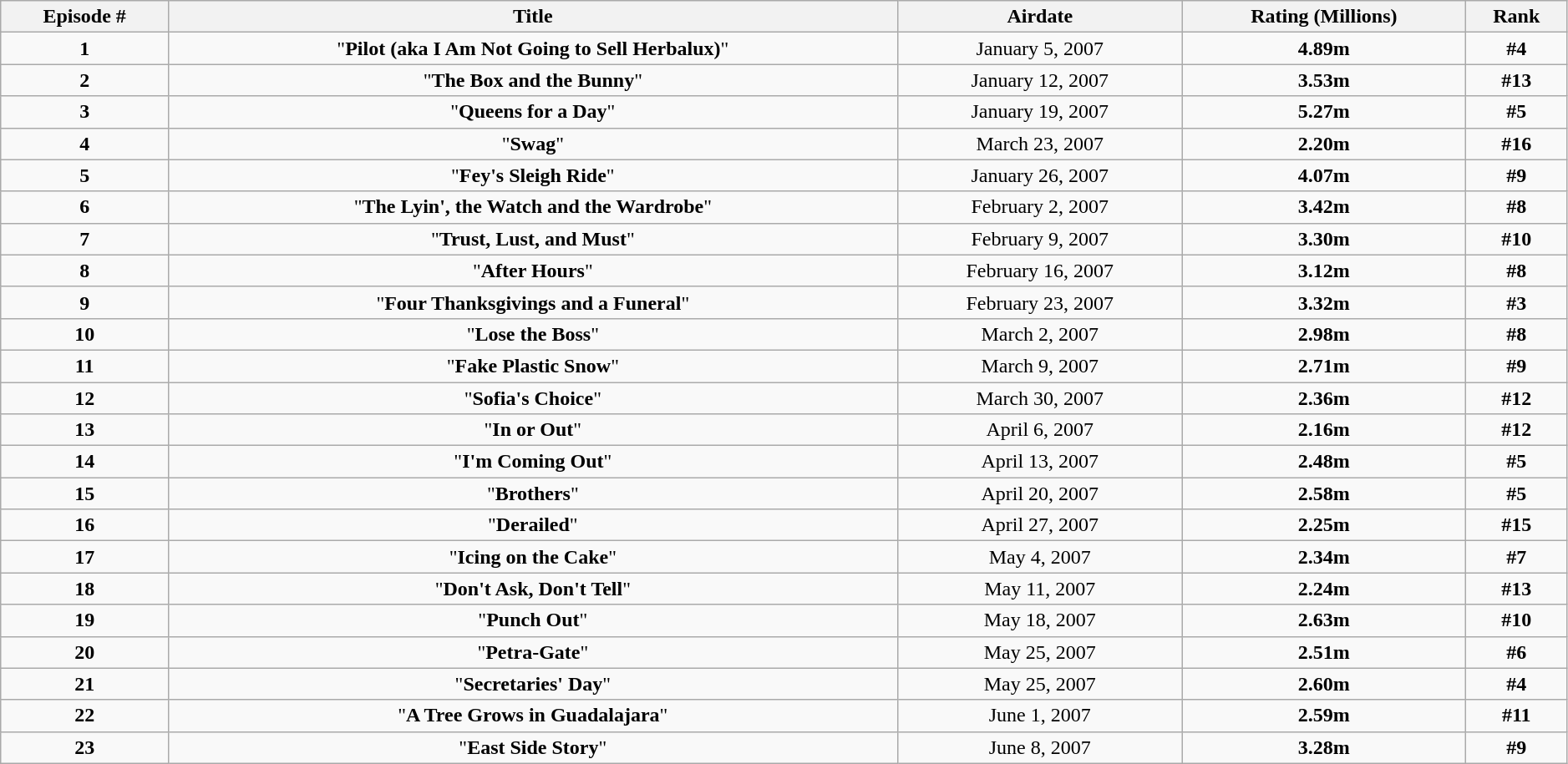<table class="wikitable"  style="text-align:center; width:99%;">
<tr>
<th>Episode #</th>
<th>Title</th>
<th>Airdate</th>
<th>Rating (Millions)</th>
<th>Rank</th>
</tr>
<tr>
<td><strong>1</strong></td>
<td>"<strong>Pilot (aka I Am Not Going to Sell Herbalux)</strong>"</td>
<td>January 5, 2007</td>
<td><strong>4.89m</strong></td>
<td><strong>#4</strong></td>
</tr>
<tr>
<td><strong>2</strong></td>
<td>"<strong>The Box and the Bunny</strong>"</td>
<td>January 12, 2007</td>
<td><strong>3.53m</strong></td>
<td><strong>#13</strong></td>
</tr>
<tr>
<td><strong>3</strong></td>
<td>"<strong>Queens for a Day</strong>"</td>
<td>January 19, 2007</td>
<td><strong>5.27m</strong></td>
<td><strong>#5</strong></td>
</tr>
<tr>
<td><strong>4</strong></td>
<td>"<strong>Swag</strong>"</td>
<td>March 23, 2007</td>
<td><strong>2.20m</strong></td>
<td><strong>#16</strong></td>
</tr>
<tr>
<td><strong>5</strong></td>
<td>"<strong>Fey's Sleigh Ride</strong>"</td>
<td>January 26, 2007</td>
<td><strong>4.07m</strong></td>
<td><strong>#9</strong></td>
</tr>
<tr>
<td><strong>6</strong></td>
<td>"<strong>The Lyin', the Watch and the Wardrobe</strong>"</td>
<td>February 2, 2007</td>
<td><strong>3.42m</strong></td>
<td><strong>#8</strong></td>
</tr>
<tr>
<td><strong>7</strong></td>
<td>"<strong>Trust, Lust, and Must</strong>"</td>
<td>February 9, 2007</td>
<td><strong>3.30m</strong></td>
<td><strong>#10</strong></td>
</tr>
<tr>
<td><strong>8</strong></td>
<td>"<strong>After Hours</strong>"</td>
<td>February 16, 2007</td>
<td><strong>3.12m</strong></td>
<td><strong>#8</strong></td>
</tr>
<tr>
<td><strong>9</strong></td>
<td>"<strong>Four Thanksgivings and a Funeral</strong>"</td>
<td>February 23, 2007</td>
<td><strong>3.32m</strong></td>
<td><strong>#3</strong></td>
</tr>
<tr>
<td><strong>10</strong></td>
<td>"<strong>Lose the Boss</strong>"</td>
<td>March 2, 2007</td>
<td><strong>2.98m</strong></td>
<td><strong>#8</strong></td>
</tr>
<tr>
<td><strong>11</strong></td>
<td>"<strong>Fake Plastic Snow</strong>"</td>
<td>March 9, 2007</td>
<td><strong>2.71m</strong></td>
<td><strong>#9</strong></td>
</tr>
<tr>
<td><strong>12</strong></td>
<td>"<strong>Sofia's Choice</strong>"</td>
<td>March 30, 2007</td>
<td><strong>2.36m</strong></td>
<td><strong>#12</strong></td>
</tr>
<tr>
<td><strong>13</strong></td>
<td>"<strong>In or Out</strong>"</td>
<td>April 6, 2007</td>
<td><strong>2.16m</strong></td>
<td><strong>#12</strong></td>
</tr>
<tr>
<td><strong>14</strong></td>
<td>"<strong>I'm Coming Out</strong>"</td>
<td>April 13, 2007</td>
<td><strong>2.48m</strong></td>
<td><strong>#5</strong></td>
</tr>
<tr>
<td><strong>15</strong></td>
<td>"<strong>Brothers</strong>"</td>
<td>April 20, 2007</td>
<td><strong>2.58m</strong></td>
<td><strong>#5</strong></td>
</tr>
<tr>
<td><strong>16</strong></td>
<td>"<strong>Derailed</strong>"</td>
<td>April 27, 2007</td>
<td><strong>2.25m</strong></td>
<td><strong>#15</strong></td>
</tr>
<tr>
<td><strong>17</strong></td>
<td>"<strong>Icing on the Cake</strong>"</td>
<td>May 4, 2007</td>
<td><strong>2.34m</strong></td>
<td><strong>#7</strong></td>
</tr>
<tr>
<td><strong>18</strong></td>
<td>"<strong>Don't Ask, Don't Tell</strong>"</td>
<td>May 11, 2007</td>
<td><strong>2.24m</strong></td>
<td><strong>#13</strong></td>
</tr>
<tr>
<td><strong>19</strong></td>
<td>"<strong>Punch Out</strong>"</td>
<td>May 18, 2007</td>
<td><strong>2.63m</strong></td>
<td><strong>#10</strong></td>
</tr>
<tr>
<td><strong>20</strong></td>
<td>"<strong>Petra-Gate</strong>"</td>
<td>May 25, 2007</td>
<td><strong>2.51m</strong></td>
<td><strong>#6</strong></td>
</tr>
<tr>
<td><strong>21</strong></td>
<td>"<strong>Secretaries' Day</strong>"</td>
<td>May 25, 2007</td>
<td><strong>2.60m</strong></td>
<td><strong>#4</strong></td>
</tr>
<tr>
<td><strong>22</strong></td>
<td>"<strong>A Tree Grows in Guadalajara</strong>"</td>
<td>June 1, 2007</td>
<td><strong>2.59m</strong></td>
<td><strong>#11</strong></td>
</tr>
<tr>
<td><strong>23</strong></td>
<td>"<strong>East Side Story</strong>"</td>
<td>June 8, 2007</td>
<td><strong>3.28m</strong></td>
<td><strong>#9</strong></td>
</tr>
</table>
